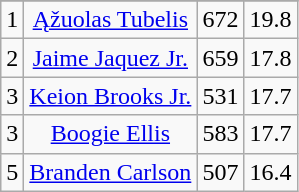<table class="wikitable sortable" style="text-align:center">
<tr>
</tr>
<tr>
<td>1</td>
<td><a href='#'>Ąžuolas Tubelis</a></td>
<td>672</td>
<td>19.8</td>
</tr>
<tr>
<td>2</td>
<td><a href='#'>Jaime Jaquez Jr.</a></td>
<td>659</td>
<td>17.8</td>
</tr>
<tr>
<td>3</td>
<td><a href='#'>Keion Brooks Jr.</a></td>
<td>531</td>
<td>17.7</td>
</tr>
<tr>
<td>3</td>
<td><a href='#'>Boogie Ellis</a></td>
<td>583</td>
<td>17.7</td>
</tr>
<tr>
<td>5</td>
<td><a href='#'>Branden Carlson</a></td>
<td>507</td>
<td>16.4</td>
</tr>
</table>
